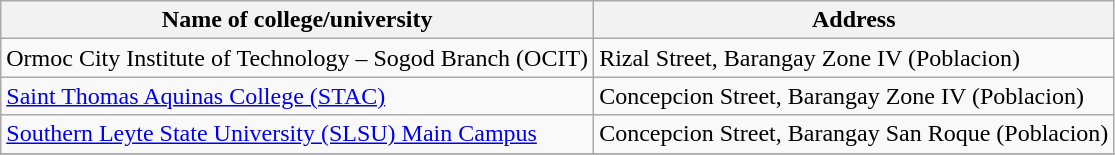<table class="wikitable">
<tr>
<th>Name of college/university</th>
<th>Address</th>
</tr>
<tr>
<td>Ormoc City Institute of Technology – Sogod Branch (OCIT)</td>
<td>Rizal Street, Barangay Zone IV (Poblacion)</td>
</tr>
<tr>
<td><a href='#'>Saint Thomas Aquinas College (STAC)</a></td>
<td>Concepcion Street, Barangay Zone IV (Poblacion)</td>
</tr>
<tr>
<td><a href='#'>Southern Leyte State University (SLSU) Main Campus</a></td>
<td>Concepcion Street, Barangay San Roque (Poblacion)</td>
</tr>
<tr>
</tr>
</table>
